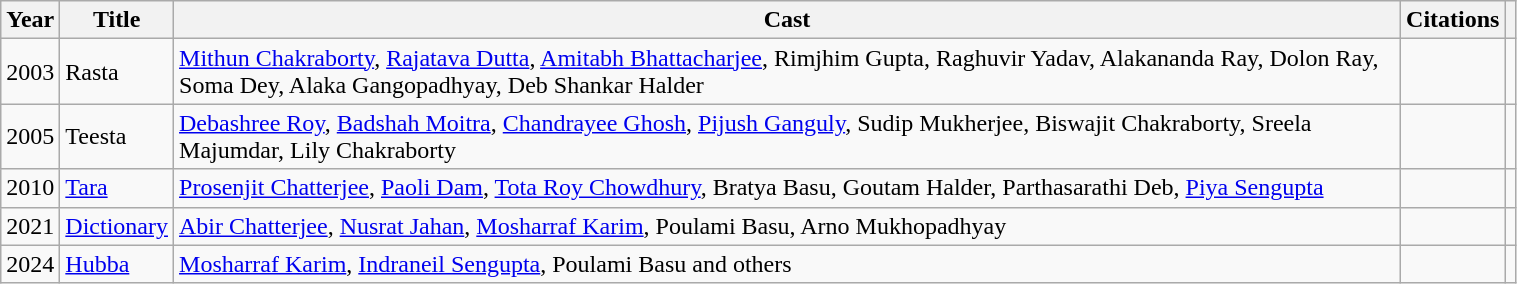<table class="wikitable sortable" width=80%;>
<tr>
<th>Year</th>
<th>Title</th>
<th>Cast</th>
<th>Citations</th>
<th></th>
</tr>
<tr>
<td>2003</td>
<td>Rasta</td>
<td><a href='#'>Mithun Chakraborty</a>, <a href='#'>Rajatava Dutta</a>, <a href='#'>Amitabh Bhattacharjee</a>, Rimjhim Gupta, Raghuvir Yadav, Alakananda Ray, Dolon Ray, Soma Dey, Alaka Gangopadhyay, Deb Shankar Halder</td>
<td></td>
<td></td>
</tr>
<tr>
<td>2005</td>
<td>Teesta</td>
<td><a href='#'>Debashree Roy</a>, <a href='#'>Badshah Moitra</a>, <a href='#'>Chandrayee Ghosh</a>, <a href='#'>Pijush Ganguly</a>, Sudip Mukherjee, Biswajit Chakraborty, Sreela Majumdar, Lily Chakraborty</td>
<td></td>
<td></td>
</tr>
<tr>
<td>2010</td>
<td><a href='#'>Tara</a></td>
<td><a href='#'>Prosenjit Chatterjee</a>, <a href='#'>Paoli Dam</a>, <a href='#'>Tota Roy Chowdhury</a>, Bratya Basu, Goutam Halder, Parthasarathi Deb, <a href='#'>Piya Sengupta</a></td>
<td></td>
<td></td>
</tr>
<tr>
<td>2021</td>
<td><a href='#'>Dictionary</a></td>
<td><a href='#'>Abir Chatterjee</a>, <a href='#'>Nusrat Jahan</a>, <a href='#'>Mosharraf Karim</a>, Poulami Basu, Arno Mukhopadhyay</td>
<td></td>
<td></td>
</tr>
<tr>
<td>2024</td>
<td><a href='#'>Hubba</a></td>
<td><a href='#'>Mosharraf Karim</a>, <a href='#'>Indraneil Sengupta</a>, Poulami Basu and others</td>
<td></td>
<td></td>
</tr>
</table>
